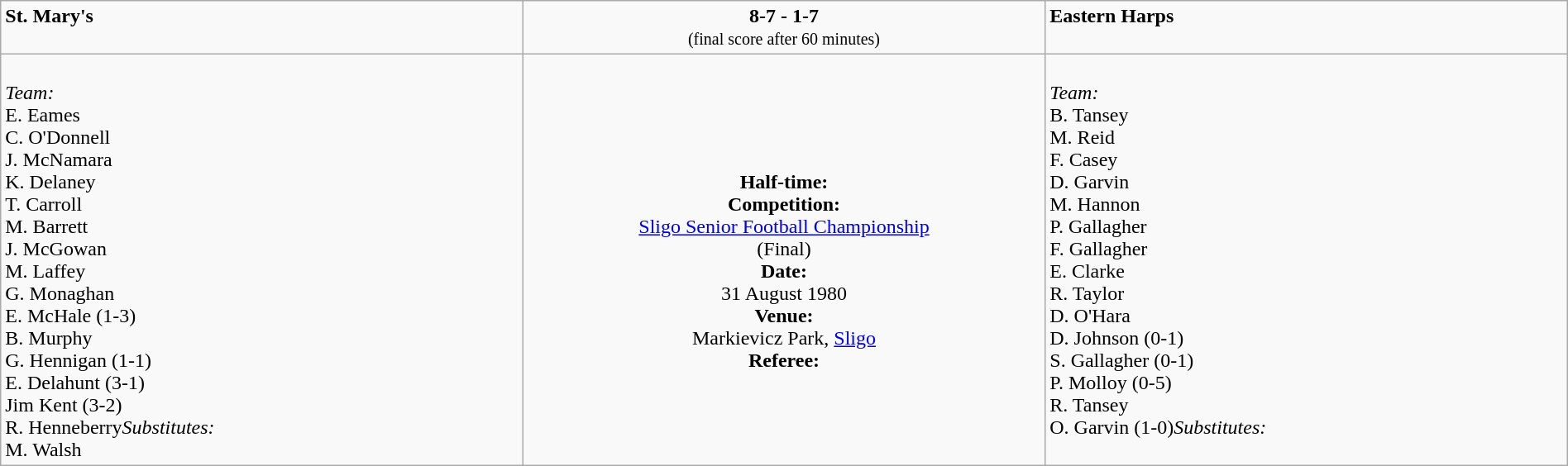<table border=0 class="wikitable" width=100%>
<tr>
<td width=33% valign=top><span><strong>St. Mary's</strong></span><br><small></small></td>
<td width=33% valign=top align=center><span><strong>8-7 - 1-7</strong></span><br><small>(final score after 60 minutes)</small></td>
<td width=33% valign=top><span><strong>Eastern Harps</strong></span><br><small></small></td>
</tr>
<tr>
<td valign=top><br><em>Team:</em>
<br>E. Eames
<br>C. O'Donnell
<br>J. McNamara
<br>K. Delaney
<br>T. Carroll
<br>M. Barrett
<br>J. McGowan
<br>M. Laffey
<br>G. Monaghan
<br>E. McHale (1-3)
<br>B. Murphy
<br>G. Hennigan (1-1)
<br>E. Delahunt (3-1)
<br>Jim Kent (3-2)
<br>R. Henneberry<em>Substitutes:</em>
<br>M. Walsh</td>
<td valign=middle align=center><br><strong>Half-time:</strong><br><strong>Competition:</strong><br><a href='#'>Sligo Senior Football Championship</a><br>(Final)<br><strong>Date:</strong><br>31 August 1980<br><strong>Venue:</strong><br>Markievicz Park, <a href='#'>Sligo</a><br><strong>Referee:</strong><br></td>
<td valign=top><br><em>Team:</em>
<br>B. Tansey
<br>M. Reid
<br>F. Casey
<br>D. Garvin
<br>M. Hannon
<br>P. Gallagher
<br>F. Gallagher
<br>E. Clarke
<br>R. Taylor
<br>D. O'Hara
<br>D. Johnson (0-1)
<br>S. Gallagher (0-1)
<br>P. Molloy (0-5)
<br>R. Tansey
<br>O. Garvin (1-0)<em>Substitutes:</em>
<br></td>
</tr>
</table>
